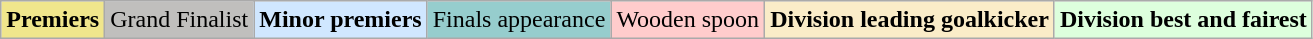<table class="wikitable">
<tr>
<td style=background:#F0E68C><strong>Premiers</strong></td>
<td style=background:#C0BFBD>Grand Finalist</td>
<td style=background:#D0E7FF><strong>Minor premiers</strong></td>
<td style=background:#96CDCD>Finals appearance</td>
<td style=background:#FFCCCC>Wooden spoon</td>
<td style=background:#FAECC8><strong>Division leading goalkicker</strong></td>
<td style=background:#DDFFDD><strong>Division best and fairest</strong></td>
</tr>
</table>
